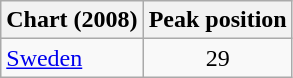<table class="wikitable">
<tr>
<th align="left">Chart (2008)</th>
<th align="center">Peak position</th>
</tr>
<tr>
<td align="left"><a href='#'>Sweden</a></td>
<td align="center">29</td>
</tr>
</table>
